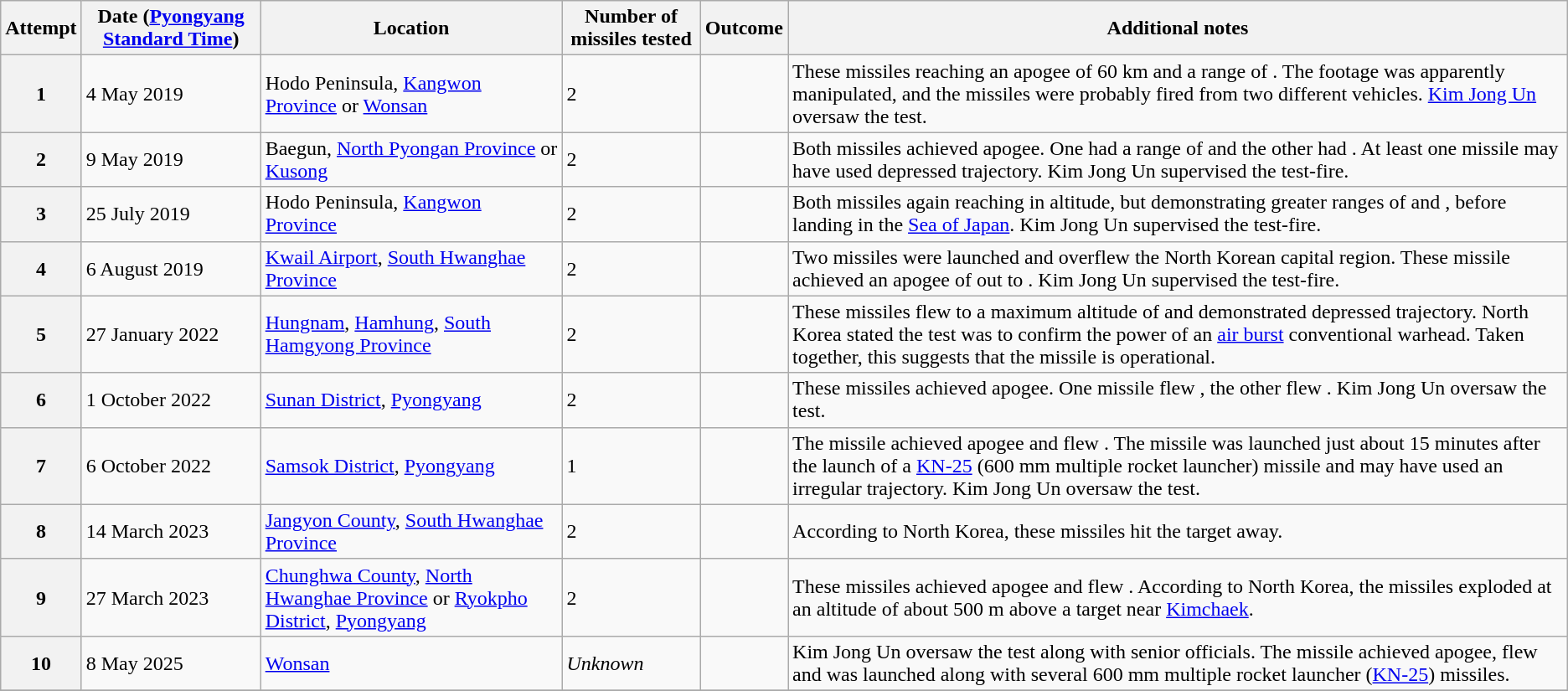<table class="wikitable">
<tr>
<th scope="col">Attempt</th>
<th scope="col">Date (<a href='#'>Pyongyang Standard Time</a>)</th>
<th scope="col">Location</th>
<th scope="col">Number of missiles tested</th>
<th scope="col">Outcome</th>
<th scope="col">Additional notes</th>
</tr>
<tr>
<th scope="row">1</th>
<td>4 May 2019</td>
<td>Hodo Peninsula, <a href='#'>Kangwon Province</a> or <a href='#'>Wonsan</a></td>
<td>2</td>
<td></td>
<td>These missiles reaching an apogee of 60 km and a range of . The footage was apparently manipulated, and the missiles were probably fired from two different vehicles. <a href='#'>Kim Jong Un</a> oversaw the test.</td>
</tr>
<tr>
<th>2</th>
<td>9 May 2019</td>
<td>Baegun, <a href='#'>North Pyongan Province</a> or <a href='#'>Kusong</a></td>
<td>2</td>
<td></td>
<td>Both missiles achieved  apogee. One had a range of  and the other had . At least one missile may have used depressed trajectory. Kim Jong Un supervised the test-fire.</td>
</tr>
<tr>
<th>3</th>
<td>25 July 2019</td>
<td>Hodo Peninsula, <a href='#'>Kangwon Province</a></td>
<td>2</td>
<td></td>
<td>Both missiles again reaching  in altitude, but demonstrating greater ranges of  and , before landing in the <a href='#'>Sea of Japan</a>. Kim Jong Un supervised the test-fire.</td>
</tr>
<tr>
<th>4</th>
<td>6 August 2019</td>
<td><a href='#'>Kwail Airport</a>, <a href='#'>South Hwanghae Province</a></td>
<td>2</td>
<td></td>
<td>Two missiles were launched and overflew the North Korean capital region. These missile achieved an apogee of  out to . Kim Jong Un supervised the test-fire.</td>
</tr>
<tr>
<th>5</th>
<td>27 January 2022</td>
<td><a href='#'>Hungnam</a>, <a href='#'>Hamhung</a>, <a href='#'>South Hamgyong Province</a></td>
<td>2</td>
<td></td>
<td>These missiles flew  to a maximum altitude of  and demonstrated depressed trajectory. North Korea stated the test was to confirm the power of an <a href='#'>air burst</a> conventional warhead. Taken together, this suggests that the missile is operational.</td>
</tr>
<tr>
<th>6</th>
<td>1 October 2022</td>
<td><a href='#'>Sunan District</a>, <a href='#'>Pyongyang</a></td>
<td>2</td>
<td></td>
<td>These missiles achieved  apogee. One missile flew , the other flew . Kim Jong Un oversaw the test.</td>
</tr>
<tr>
<th>7</th>
<td>6 October 2022</td>
<td><a href='#'>Samsok District</a>, <a href='#'>Pyongyang</a></td>
<td>1</td>
<td></td>
<td>The missile achieved  apogee and flew . The missile was launched just about 15 minutes after the launch of a <a href='#'>KN-25</a> (600 mm multiple rocket launcher) missile and may have used an irregular trajectory. Kim Jong Un oversaw the test.</td>
</tr>
<tr>
<th>8</th>
<td>14 March 2023</td>
<td><a href='#'>Jangyon County</a>, <a href='#'>South Hwanghae Province</a></td>
<td>2</td>
<td></td>
<td>According to North Korea, these missiles hit the target  away.</td>
</tr>
<tr>
<th>9</th>
<td>27 March 2023</td>
<td><a href='#'>Chunghwa County</a>, <a href='#'>North Hwanghae Province</a> or <a href='#'>Ryokpho District</a>, <a href='#'>Pyongyang</a></td>
<td>2</td>
<td></td>
<td>These missiles achieved  apogee and flew . According to North Korea, the missiles exploded at an altitude of about 500 m above a target near <a href='#'>Kimchaek</a>.</td>
</tr>
<tr>
<th>10</th>
<td>8 May 2025</td>
<td><a href='#'>Wonsan</a></td>
<td><em>Unknown</em></td>
<td></td>
<td>Kim Jong Un oversaw the test along with senior officials. The missile achieved  apogee, flew  and was launched along with several 600 mm multiple rocket launcher (<a href='#'>KN-25</a>) missiles.</td>
</tr>
<tr>
</tr>
</table>
